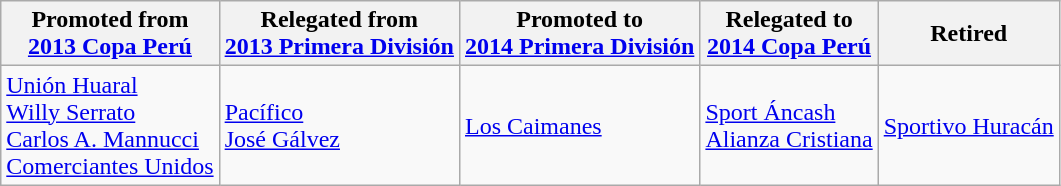<table class="wikitable">
<tr>
<th>Promoted from<br><a href='#'>2013 Copa Perú</a></th>
<th>Relegated from<br><a href='#'>2013 Primera División</a></th>
<th>Promoted to<br><a href='#'>2014 Primera División</a></th>
<th>Relegated to<br><a href='#'>2014 Copa Perú</a></th>
<th>Retired</th>
</tr>
<tr>
<td> <a href='#'>Unión Huaral</a> <br> <a href='#'>Willy Serrato</a> <br> <a href='#'>Carlos A. Mannucci</a> <br> <a href='#'>Comerciantes Unidos</a> </td>
<td> <a href='#'>Pacífico</a> <br> <a href='#'>José Gálvez</a> </td>
<td> <a href='#'>Los Caimanes</a> </td>
<td> <a href='#'>Sport Áncash</a> <br> <a href='#'>Alianza Cristiana</a> </td>
<td> <a href='#'>Sportivo Huracán</a> </td>
</tr>
</table>
